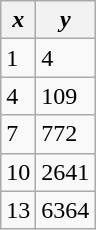<table class="wikitable">
<tr>
<th><em>x</em></th>
<th><em>y</em></th>
</tr>
<tr>
<td>1</td>
<td>4</td>
</tr>
<tr>
<td>4</td>
<td>109</td>
</tr>
<tr>
<td>7</td>
<td>772</td>
</tr>
<tr>
<td>10</td>
<td>2641</td>
</tr>
<tr>
<td>13</td>
<td>6364</td>
</tr>
</table>
